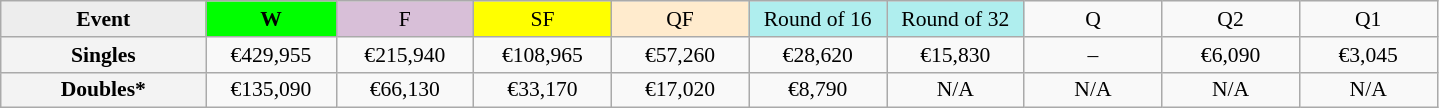<table class=wikitable style=font-size:90%;text-align:center>
<tr>
<td style="width:130px; background:#ededed;"><strong>Event</strong></td>
<td style="width:80px; background:lime;"><strong>W</strong></td>
<td style="width:85px; background:thistle;">F</td>
<td style="width:85px; background:#ff0;">SF</td>
<td style="width:85px; background:#ffebcd;">QF</td>
<td style="width:85px; background:#afeeee;">Round of 16</td>
<td style="width:85px; background:#afeeee;">Round of 32</td>
<td width=85>Q</td>
<td width=85>Q2</td>
<td width=85>Q1</td>
</tr>
<tr>
<th style="background:#f3f3f3;">Singles</th>
<td>€429,955</td>
<td>€215,940</td>
<td>€108,965</td>
<td>€57,260</td>
<td>€28,620</td>
<td>€15,830</td>
<td>–</td>
<td>€6,090</td>
<td>€3,045</td>
</tr>
<tr>
<th style="background:#f3f3f3;">Doubles*</th>
<td>€135,090</td>
<td>€66,130</td>
<td>€33,170</td>
<td>€17,020</td>
<td>€8,790</td>
<td>N/A</td>
<td>N/A</td>
<td>N/A</td>
<td>N/A</td>
</tr>
</table>
